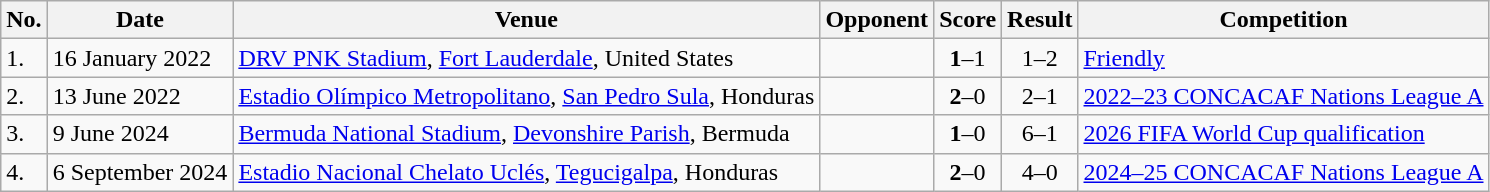<table class="wikitable" style="font-size:100%;">
<tr>
<th>No.</th>
<th>Date</th>
<th>Venue</th>
<th>Opponent</th>
<th>Score</th>
<th>Result</th>
<th>Competition</th>
</tr>
<tr>
<td>1.</td>
<td>16 January 2022</td>
<td><a href='#'>DRV PNK Stadium</a>, <a href='#'>Fort Lauderdale</a>, United States</td>
<td></td>
<td align=center><strong>1</strong>–1</td>
<td align=center>1–2</td>
<td><a href='#'>Friendly</a></td>
</tr>
<tr>
<td>2.</td>
<td>13 June 2022</td>
<td><a href='#'>Estadio Olímpico Metropolitano</a>, <a href='#'>San Pedro Sula</a>, Honduras</td>
<td></td>
<td align=center><strong>2</strong>–0</td>
<td align=center>2–1</td>
<td><a href='#'>2022–23 CONCACAF Nations League A</a></td>
</tr>
<tr>
<td>3.</td>
<td>9 June 2024</td>
<td><a href='#'>Bermuda National Stadium</a>, <a href='#'>Devonshire Parish</a>, Bermuda</td>
<td></td>
<td align=center><strong>1</strong>–0</td>
<td align=center>6–1</td>
<td><a href='#'>2026 FIFA World Cup qualification</a></td>
</tr>
<tr>
<td>4.</td>
<td>6 September 2024</td>
<td><a href='#'>Estadio Nacional Chelato Uclés</a>, <a href='#'>Tegucigalpa</a>, Honduras</td>
<td></td>
<td align=center><strong>2</strong>–0</td>
<td align=center>4–0</td>
<td><a href='#'>2024–25 CONCACAF Nations League A</a></td>
</tr>
</table>
